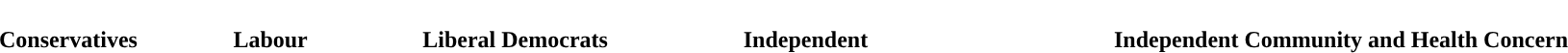<table style="width:100%; text-align:center;">
<tr>
</tr>
<tr style="color:white;">
<td style="background:"><strong>21</strong></td>
<td style="background:"><strong>4</strong></td>
<td style="background:"><strong>3</strong></td>
<td style="background:"><strong>3</strong></td>
<td style="background:"><strong>2</strong></td>
</tr>
<tr>
<td><span><strong>Conservatives</strong></span></td>
<td><span><strong>Labour</strong></span></td>
<td><span><strong>Liberal Democrats</strong></span></td>
<td><span><strong>Independent</strong></span></td>
<td><span><strong>Independent Community and Health Concern</strong></span></td>
</tr>
</table>
